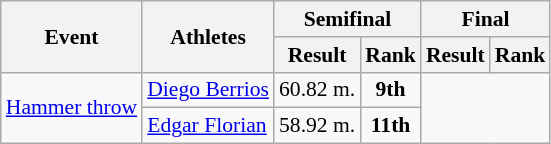<table class="wikitable" border="1" style="font-size:90%">
<tr>
<th rowspan=2>Event</th>
<th rowspan=2>Athletes</th>
<th colspan=2>Semifinal</th>
<th colspan=2>Final</th>
</tr>
<tr>
<th>Result</th>
<th>Rank</th>
<th>Result</th>
<th>Rank</th>
</tr>
<tr>
<td rowspan=2><a href='#'>Hammer throw</a></td>
<td><a href='#'>Diego Berrios</a></td>
<td align=center>60.82 m.</td>
<td align=center><strong>9th</strong></td>
</tr>
<tr>
<td><a href='#'>Edgar Florian</a></td>
<td align=center>58.92 m.</td>
<td align=center><strong>11th</strong></td>
</tr>
</table>
